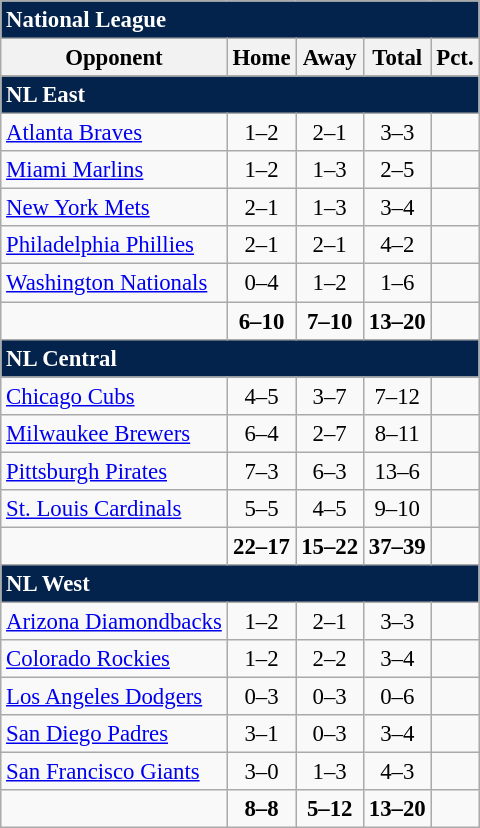<table class="wikitable" style="font-size: 95%; text-align: center">
<tr>
<td colspan="7" style="text-align:left; background:#03224c;color:#fff"><strong>National League</strong></td>
</tr>
<tr>
<th>Opponent</th>
<th>Home</th>
<th>Away</th>
<th>Total</th>
<th>Pct.</th>
</tr>
<tr>
<td colspan="7" style="text-align:left; background:#03224c;color:#fff"><strong>NL East</strong></td>
</tr>
<tr>
<td style="text-align:left"><a href='#'>Atlanta Braves</a></td>
<td>1–2</td>
<td>2–1</td>
<td>3–3</td>
<td></td>
</tr>
<tr>
<td style="text-align:left"><a href='#'>Miami Marlins</a></td>
<td>1–2</td>
<td>1–3</td>
<td>2–5</td>
<td></td>
</tr>
<tr>
<td style="text-align:left"><a href='#'>New York Mets</a></td>
<td>2–1</td>
<td>1–3</td>
<td>3–4</td>
<td></td>
</tr>
<tr>
<td style="text-align:left"><a href='#'>Philadelphia Phillies</a></td>
<td>2–1</td>
<td>2–1</td>
<td>4–2</td>
<td></td>
</tr>
<tr>
<td style="text-align:left"><a href='#'>Washington Nationals</a></td>
<td>0–4</td>
<td>1–2</td>
<td>1–6</td>
<td></td>
</tr>
<tr style="font-weight:bold">
<td></td>
<td>6–10</td>
<td>7–10</td>
<td>13–20</td>
<td></td>
</tr>
<tr>
<td colspan="7" style="text-align:left; background:#03224c;color:#fff"><strong>NL Central</strong></td>
</tr>
<tr>
<td style="text-align:left"><a href='#'>Chicago Cubs</a></td>
<td>4–5</td>
<td>3–7</td>
<td>7–12</td>
<td></td>
</tr>
<tr>
<td style="text-align:left"><a href='#'>Milwaukee Brewers</a></td>
<td>6–4</td>
<td>2–7</td>
<td>8–11</td>
<td></td>
</tr>
<tr>
<td style="text-align:left"><a href='#'>Pittsburgh Pirates</a></td>
<td>7–3</td>
<td>6–3</td>
<td>13–6</td>
<td></td>
</tr>
<tr>
<td style="text-align:left"><a href='#'>St. Louis Cardinals</a></td>
<td>5–5</td>
<td>4–5</td>
<td>9–10</td>
<td></td>
</tr>
<tr style="font-weight:bold">
<td></td>
<td>22–17</td>
<td>15–22</td>
<td>37–39</td>
<td></td>
</tr>
<tr>
<td colspan="7" style="text-align:left; background:#03224c;color:#fff"><strong>NL West</strong></td>
</tr>
<tr>
<td style="text-align:left"><a href='#'>Arizona Diamondbacks</a></td>
<td>1–2</td>
<td>2–1</td>
<td>3–3</td>
<td></td>
</tr>
<tr>
<td style="text-align:left"><a href='#'>Colorado Rockies</a></td>
<td>1–2</td>
<td>2–2</td>
<td>3–4</td>
<td></td>
</tr>
<tr>
<td style="text-align:left"><a href='#'>Los Angeles Dodgers</a></td>
<td>0–3</td>
<td>0–3</td>
<td>0–6</td>
<td></td>
</tr>
<tr>
<td style="text-align:left"><a href='#'>San Diego Padres</a></td>
<td>3–1</td>
<td>0–3</td>
<td>3–4</td>
<td></td>
</tr>
<tr>
<td style="text-align:left"><a href='#'>San Francisco Giants</a></td>
<td>3–0</td>
<td>1–3</td>
<td>4–3</td>
<td></td>
</tr>
<tr style="font-weight:bold">
<td></td>
<td>8–8</td>
<td>5–12</td>
<td>13–20</td>
<td></td>
</tr>
</table>
